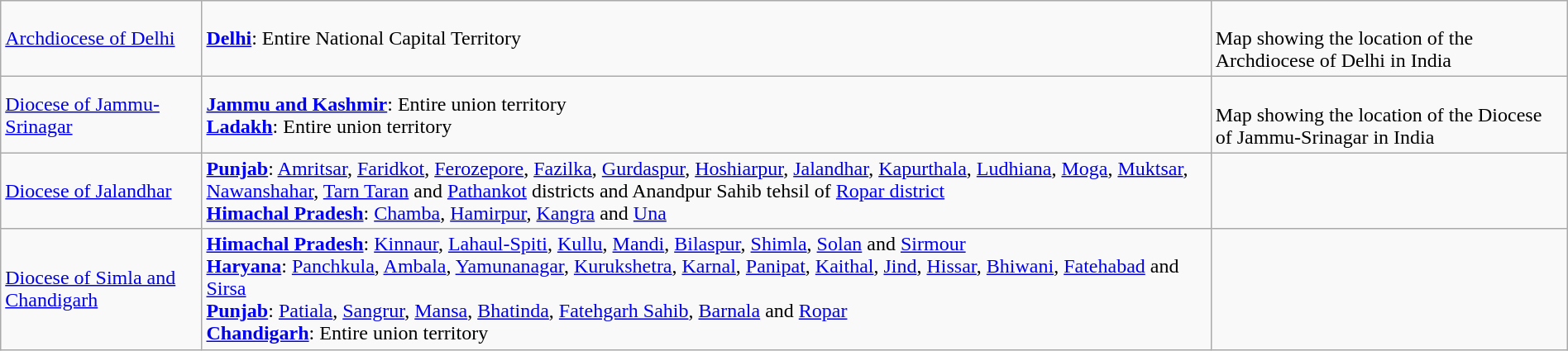<table class="wikitable" style="width:100%">
<tr>
<td><a href='#'>Archdiocese of Delhi</a></td>
<td><strong><a href='#'>Delhi</a></strong>: Entire National Capital Territory</td>
<td><br>Map showing the location of the Archdiocese of Delhi in India</td>
</tr>
<tr>
<td><a href='#'>Diocese of Jammu-Srinagar</a></td>
<td><strong><a href='#'>Jammu and Kashmir</a></strong>: Entire union territory<br><strong><a href='#'>Ladakh</a></strong>: Entire union territory</td>
<td><br>Map showing the location of the Diocese of Jammu-Srinagar in India</td>
</tr>
<tr>
<td><a href='#'>Diocese of Jalandhar</a></td>
<td><strong><a href='#'>Punjab</a></strong>: <a href='#'>Amritsar</a>, <a href='#'>Faridkot</a>, <a href='#'>Ferozepore</a>, <a href='#'>Fazilka</a>, <a href='#'>Gurdaspur</a>, <a href='#'>Hoshiarpur</a>, <a href='#'>Jalandhar</a>, <a href='#'>Kapurthala</a>, <a href='#'>Ludhiana</a>, <a href='#'>Moga</a>, <a href='#'>Muktsar</a>, <a href='#'>Nawanshahar</a>, <a href='#'>Tarn Taran</a> and <a href='#'>Pathankot</a> districts and Anandpur Sahib tehsil of <a href='#'>Ropar district</a><br><strong><a href='#'>Himachal Pradesh</a></strong>: <a href='#'>Chamba</a>, <a href='#'>Hamirpur</a>, <a href='#'>Kangra</a> and <a href='#'>Una</a></td>
<td></td>
</tr>
<tr>
<td><a href='#'>Diocese of Simla and Chandigarh</a></td>
<td><strong><a href='#'>Himachal Pradesh</a></strong>: <a href='#'>Kinnaur</a>, <a href='#'>Lahaul-Spiti</a>, <a href='#'>Kullu</a>, <a href='#'>Mandi</a>, <a href='#'>Bilaspur</a>, <a href='#'>Shimla</a>, <a href='#'>Solan</a> and <a href='#'>Sirmour</a><br><strong><a href='#'>Haryana</a></strong>: <a href='#'>Panchkula</a>, <a href='#'>Ambala</a>, <a href='#'>Yamunanagar</a>, <a href='#'>Kurukshetra</a>, <a href='#'>Karnal</a>, <a href='#'>Panipat</a>, <a href='#'>Kaithal</a>, <a href='#'>Jind</a>, <a href='#'>Hissar</a>, <a href='#'>Bhiwani</a>, <a href='#'>Fatehabad</a> and <a href='#'>Sirsa</a><br><strong><a href='#'>Punjab</a></strong>: <a href='#'>Patiala</a>, <a href='#'>Sangrur</a>, <a href='#'>Mansa</a>, <a href='#'>Bhatinda</a>, <a href='#'>Fatehgarh Sahib</a>, <a href='#'>Barnala</a> and <a href='#'>Ropar</a><br><strong><a href='#'>Chandigarh</a></strong>: Entire union territory</td>
<td></td>
</tr>
</table>
